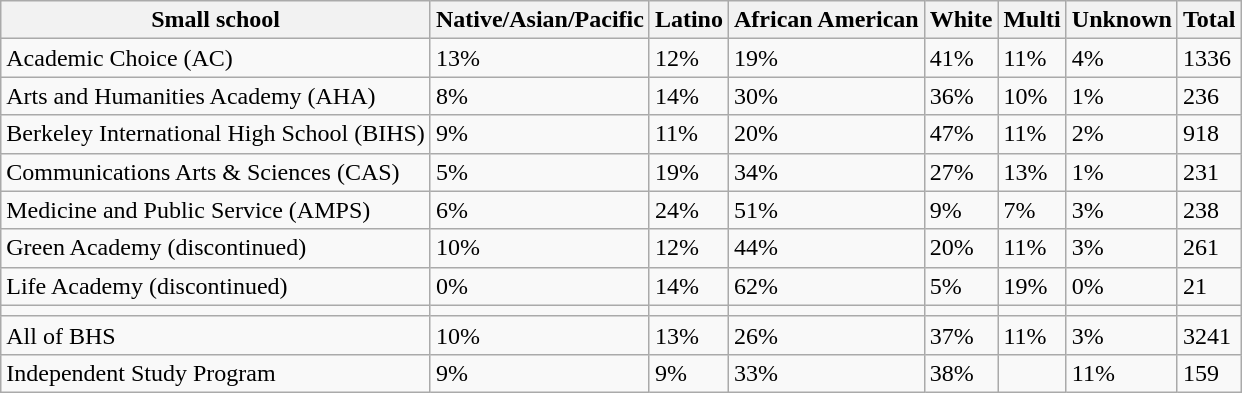<table class="wikitable">
<tr>
<th>Small school</th>
<th>Native/Asian/Pacific</th>
<th>Latino</th>
<th>African American</th>
<th>White</th>
<th>Multi</th>
<th>Unknown</th>
<th>Total</th>
</tr>
<tr>
<td>Academic Choice (AC)</td>
<td>13%</td>
<td>12%</td>
<td>19%</td>
<td>41%</td>
<td>11%</td>
<td>4%</td>
<td>1336</td>
</tr>
<tr>
<td>Arts and Humanities Academy (AHA)</td>
<td>8%</td>
<td>14%</td>
<td>30%</td>
<td>36%</td>
<td>10%</td>
<td>1%</td>
<td>236</td>
</tr>
<tr>
<td>Berkeley International High School (BIHS)</td>
<td>9%</td>
<td>11%</td>
<td>20%</td>
<td>47%</td>
<td>11%</td>
<td>2%</td>
<td>918</td>
</tr>
<tr>
<td>Communications Arts & Sciences (CAS)</td>
<td>5%</td>
<td>19%</td>
<td>34%</td>
<td>27%</td>
<td>13%</td>
<td>1%</td>
<td>231</td>
</tr>
<tr>
<td>Medicine and Public Service (AMPS)</td>
<td>6%</td>
<td>24%</td>
<td>51%</td>
<td>9%</td>
<td>7%</td>
<td>3%</td>
<td>238</td>
</tr>
<tr>
<td>Green Academy (discontinued)</td>
<td>10%</td>
<td>12%</td>
<td>44%</td>
<td>20%</td>
<td>11%</td>
<td>3%</td>
<td>261</td>
</tr>
<tr>
<td>Life Academy (discontinued)</td>
<td>0%</td>
<td>14%</td>
<td>62%</td>
<td>5%</td>
<td>19%</td>
<td>0%</td>
<td>21</td>
</tr>
<tr>
<td></td>
<td></td>
<td></td>
<td></td>
<td></td>
<td></td>
<td></td>
<td></td>
</tr>
<tr>
<td>All of BHS</td>
<td>10%</td>
<td>13%</td>
<td>26%</td>
<td>37%</td>
<td>11%</td>
<td>3%</td>
<td>3241</td>
</tr>
<tr>
<td>Independent Study Program</td>
<td>9%</td>
<td>9%</td>
<td>33%</td>
<td>38%</td>
<td></td>
<td>11%</td>
<td>159</td>
</tr>
</table>
